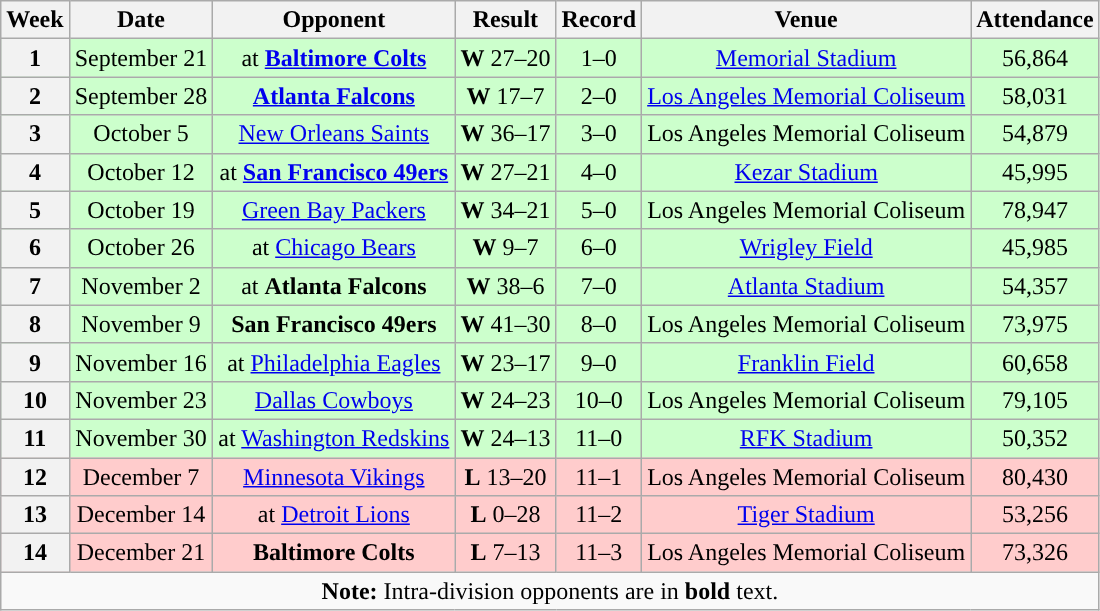<table class="wikitable" style="text-align:center">
<tr>
<th>Week</th>
<th>Date</th>
<th>Opponent</th>
<th>Result</th>
<th>Record</th>
<th>Venue</th>
<th>Attendance</th>
</tr>
<tr style="background:#cfc">
<th>1</th>
<td>September 21</td>
<td>at <strong><a href='#'>Baltimore Colts</a></strong></td>
<td><strong>W</strong> 27–20</td>
<td>1–0</td>
<td><a href='#'>Memorial Stadium</a></td>
<td>56,864</td>
</tr>
<tr style="background:#cfc">
<th>2</th>
<td>September 28</td>
<td><strong><a href='#'>Atlanta Falcons</a></strong></td>
<td><strong>W</strong> 17–7</td>
<td>2–0</td>
<td><a href='#'>Los Angeles Memorial Coliseum</a></td>
<td>58,031</td>
</tr>
<tr style="background:#cfc">
<th>3</th>
<td>October 5</td>
<td><a href='#'>New Orleans Saints</a></td>
<td><strong>W</strong> 36–17</td>
<td>3–0</td>
<td>Los Angeles Memorial Coliseum</td>
<td>54,879</td>
</tr>
<tr style="background:#cfc">
<th>4</th>
<td>October 12</td>
<td>at <strong><a href='#'>San Francisco 49ers</a></strong></td>
<td><strong>W</strong> 27–21</td>
<td>4–0</td>
<td><a href='#'>Kezar Stadium</a></td>
<td>45,995</td>
</tr>
<tr style="background:#cfc">
<th>5</th>
<td>October 19</td>
<td><a href='#'>Green Bay Packers</a></td>
<td><strong>W</strong> 34–21</td>
<td>5–0</td>
<td>Los Angeles Memorial Coliseum</td>
<td>78,947</td>
</tr>
<tr style="background:#cfc">
<th>6</th>
<td>October 26</td>
<td>at <a href='#'>Chicago Bears</a></td>
<td><strong>W</strong> 9–7</td>
<td>6–0</td>
<td><a href='#'>Wrigley Field</a></td>
<td>45,985</td>
</tr>
<tr style="background:#cfc">
<th>7</th>
<td>November 2</td>
<td>at <strong>Atlanta Falcons</strong></td>
<td><strong>W</strong> 38–6</td>
<td>7–0</td>
<td><a href='#'>Atlanta Stadium</a></td>
<td>54,357</td>
</tr>
<tr style="background:#cfc">
<th>8</th>
<td>November 9</td>
<td><strong>San Francisco 49ers</strong></td>
<td><strong>W</strong> 41–30</td>
<td>8–0</td>
<td>Los Angeles Memorial Coliseum</td>
<td>73,975</td>
</tr>
<tr style="background:#cfc">
<th>9</th>
<td>November 16</td>
<td>at <a href='#'>Philadelphia Eagles</a></td>
<td><strong>W</strong> 23–17</td>
<td>9–0</td>
<td><a href='#'>Franklin Field</a></td>
<td>60,658</td>
</tr>
<tr style="background:#cfc">
<th>10</th>
<td>November 23</td>
<td><a href='#'>Dallas Cowboys</a></td>
<td><strong>W</strong> 24–23</td>
<td>10–0</td>
<td>Los Angeles Memorial Coliseum</td>
<td>79,105</td>
</tr>
<tr style="background:#cfc">
<th>11</th>
<td>November 30</td>
<td>at <a href='#'>Washington Redskins</a></td>
<td><strong>W</strong> 24–13</td>
<td>11–0</td>
<td><a href='#'>RFK Stadium</a></td>
<td>50,352</td>
</tr>
<tr style="background:#fcc">
<th>12</th>
<td>December 7</td>
<td><a href='#'>Minnesota Vikings</a></td>
<td><strong>L</strong> 13–20</td>
<td>11–1</td>
<td>Los Angeles Memorial Coliseum</td>
<td>80,430</td>
</tr>
<tr style="background:#fcc">
<th>13</th>
<td>December 14</td>
<td>at <a href='#'>Detroit Lions</a></td>
<td><strong>L</strong> 0–28</td>
<td>11–2</td>
<td><a href='#'>Tiger Stadium</a></td>
<td>53,256</td>
</tr>
<tr style="background:#fcc">
<th>14</th>
<td>December 21</td>
<td><strong>Baltimore Colts</strong></td>
<td><strong>L</strong> 7–13</td>
<td>11–3</td>
<td>Los Angeles Memorial Coliseum</td>
<td>73,326</td>
</tr>
<tr>
<td colspan="8"><strong>Note:</strong> Intra-division opponents are in <strong>bold</strong> text.</td>
</tr>
</table>
